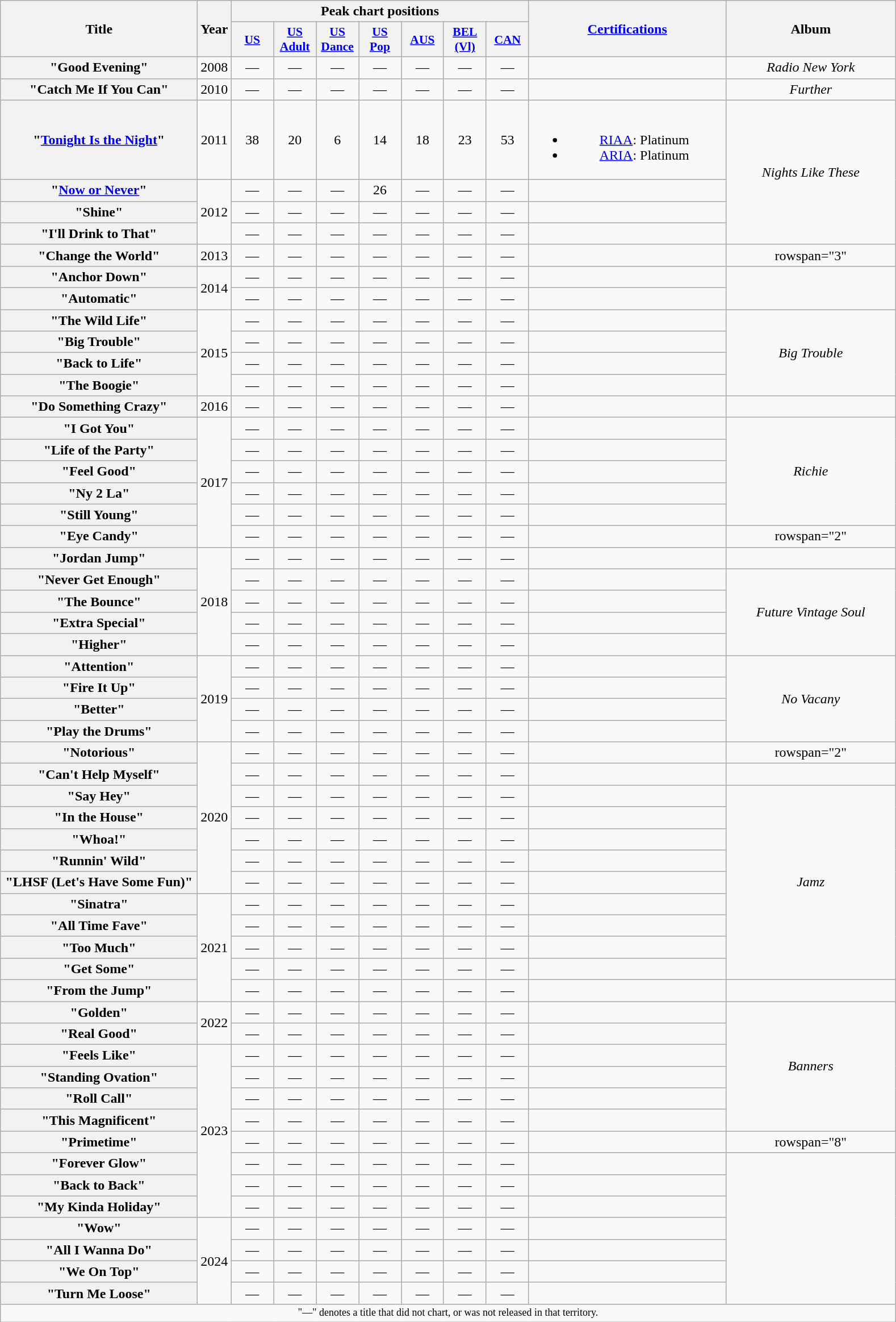<table class="wikitable plainrowheaders" style="text-align:center;">
<tr>
<th scope="col" rowspan="2" style="width:14em;">Title</th>
<th scope="col" rowspan="2">Year</th>
<th scope="col" colspan="7">Peak chart positions</th>
<th scope="col" rowspan="2" style="width:14em;"><a href='#'>Certifications</a></th>
<th scope="col" rowspan="2" style="width:12em;">Album</th>
</tr>
<tr>
<th scope="col" style="width:3em;font-size:90%;"><a href='#'>US</a><br></th>
<th scope="col" style="width:3em;font-size:90%;"><a href='#'>US Adult</a><br></th>
<th scope="col" style="width:3em;font-size:90%;"><a href='#'>US Dance</a><br></th>
<th scope="col" style="width:3em;font-size:90%;"><a href='#'>US Pop</a><br></th>
<th scope="col" style="width:3em;font-size:90%;"><a href='#'>AUS</a><br></th>
<th scope="col" style="width:3em;font-size:90%;"><a href='#'>BEL (Vl)</a><br></th>
<th scope="col" style="width:3em;font-size:90%;"><a href='#'>CAN</a><br></th>
</tr>
<tr>
<th scope="row">"Good Evening"</th>
<td>2008</td>
<td>—</td>
<td>—</td>
<td>—</td>
<td>—</td>
<td>—</td>
<td>—</td>
<td>—</td>
<td></td>
<td><em>Radio New York</em></td>
</tr>
<tr>
<th scope="row">"Catch Me If You Can"</th>
<td>2010</td>
<td>—</td>
<td>—</td>
<td>—</td>
<td>—</td>
<td>—</td>
<td>—</td>
<td>—</td>
<td></td>
<td><em>Further</em></td>
</tr>
<tr>
<th scope="row">"<a href='#'>Tonight Is the Night</a>"</th>
<td>2011</td>
<td>38</td>
<td>20</td>
<td>6</td>
<td>14</td>
<td>18</td>
<td>23</td>
<td>53</td>
<td><br><ul><li><a href='#'>RIAA</a>: Platinum</li><li><a href='#'>ARIA</a>: Platinum</li></ul></td>
<td rowspan="4"><em>Nights Like These</em></td>
</tr>
<tr>
<th scope="row">"<a href='#'>Now or Never</a>"</th>
<td rowspan="3">2012</td>
<td>—</td>
<td>—</td>
<td>—</td>
<td>26</td>
<td>—</td>
<td>—</td>
<td>—</td>
<td></td>
</tr>
<tr>
<th scope="row">"Shine"<br></th>
<td>—</td>
<td>—</td>
<td>—</td>
<td>—</td>
<td>—</td>
<td>—</td>
<td>—</td>
<td></td>
</tr>
<tr>
<th scope="row">"I'll Drink to That"</th>
<td>—</td>
<td>—</td>
<td>—</td>
<td>—</td>
<td>—</td>
<td>—</td>
<td>—</td>
<td></td>
</tr>
<tr>
<th scope="row">"Change the World"</th>
<td>2013</td>
<td>—</td>
<td>—</td>
<td>—</td>
<td>—</td>
<td>—</td>
<td>—</td>
<td>—</td>
<td></td>
<td>rowspan="3" </td>
</tr>
<tr>
<th scope="row">"Anchor Down"</th>
<td rowspan="2">2014</td>
<td>—</td>
<td>—</td>
<td>—</td>
<td>—</td>
<td>—</td>
<td>—</td>
<td>—</td>
<td></td>
</tr>
<tr>
<th scope="row">"Automatic"</th>
<td>—</td>
<td>—</td>
<td>—</td>
<td>—</td>
<td>—</td>
<td>—</td>
<td>—</td>
<td></td>
</tr>
<tr>
<th scope="row">"The Wild Life"</th>
<td rowspan="4">2015</td>
<td>—</td>
<td>—</td>
<td>—</td>
<td>—</td>
<td>—</td>
<td>—</td>
<td>—</td>
<td></td>
<td rowspan="4"><em>Big Trouble</em></td>
</tr>
<tr>
<th scope="row">"Big Trouble"</th>
<td>—</td>
<td>—</td>
<td>—</td>
<td>—</td>
<td>—</td>
<td>—</td>
<td>—</td>
<td></td>
</tr>
<tr>
<th scope="row">"Back to Life"</th>
<td>—</td>
<td>—</td>
<td>—</td>
<td>—</td>
<td>—</td>
<td>—</td>
<td>—</td>
<td></td>
</tr>
<tr>
<th scope="row">"The Boogie"</th>
<td>—</td>
<td>—</td>
<td>—</td>
<td>—</td>
<td>—</td>
<td>—</td>
<td>—</td>
<td></td>
</tr>
<tr>
<th scope="row">"Do Something Crazy"<br></th>
<td>2016</td>
<td>—</td>
<td>—</td>
<td>—</td>
<td>—</td>
<td>—</td>
<td>—</td>
<td>—</td>
<td></td>
<td></td>
</tr>
<tr>
<th scope="row">"I Got You"</th>
<td rowspan="6">2017</td>
<td>—</td>
<td>—</td>
<td>—</td>
<td>—</td>
<td>—</td>
<td>—</td>
<td>—</td>
<td></td>
<td rowspan="5"><em>Richie</em></td>
</tr>
<tr>
<th scope="row">"Life of the Party"</th>
<td>—</td>
<td>—</td>
<td>—</td>
<td>—</td>
<td>—</td>
<td>—</td>
<td>—</td>
<td></td>
</tr>
<tr>
<th scope="row">"Feel Good"<br></th>
<td>—</td>
<td>—</td>
<td>—</td>
<td>—</td>
<td>—</td>
<td>—</td>
<td>—</td>
<td></td>
</tr>
<tr>
<th scope="row">"Ny 2 La"</th>
<td>—</td>
<td>—</td>
<td>—</td>
<td>—</td>
<td>—</td>
<td>—</td>
<td>—</td>
<td></td>
</tr>
<tr>
<th scope="row">"Still Young"</th>
<td>—</td>
<td>—</td>
<td>—</td>
<td>—</td>
<td>—</td>
<td>—</td>
<td>—</td>
<td></td>
</tr>
<tr>
<th scope="row">"Eye Candy"<br></th>
<td>—</td>
<td>—</td>
<td>—</td>
<td>—</td>
<td>—</td>
<td>—</td>
<td>—</td>
<td></td>
<td>rowspan="2" </td>
</tr>
<tr>
<th scope="row">"Jordan Jump"<br></th>
<td rowspan="5">2018</td>
<td>—</td>
<td>—</td>
<td>—</td>
<td>—</td>
<td>—</td>
<td>—</td>
<td>—</td>
<td></td>
</tr>
<tr>
<th scope="row">"Never Get Enough"</th>
<td>—</td>
<td>—</td>
<td>—</td>
<td>—</td>
<td>—</td>
<td>—</td>
<td>—</td>
<td></td>
<td rowspan="4"><em>Future Vintage Soul</em></td>
</tr>
<tr>
<th scope="row">"The Bounce"</th>
<td>—</td>
<td>—</td>
<td>—</td>
<td>—</td>
<td>—</td>
<td>—</td>
<td>—</td>
<td></td>
</tr>
<tr>
<th scope="row">"Extra Special"</th>
<td>—</td>
<td>—</td>
<td>—</td>
<td>—</td>
<td>—</td>
<td>—</td>
<td>—</td>
<td></td>
</tr>
<tr>
<th scope="row">"Higher"</th>
<td>—</td>
<td>—</td>
<td>—</td>
<td>—</td>
<td>—</td>
<td>—</td>
<td>—</td>
<td></td>
</tr>
<tr>
<th scope="row">"Attention"</th>
<td rowspan="4">2019</td>
<td>—</td>
<td>—</td>
<td>—</td>
<td>—</td>
<td>—</td>
<td>—</td>
<td>—</td>
<td></td>
<td rowspan="4"><em>No Vacany</em></td>
</tr>
<tr>
<th scope="row">"Fire It Up"</th>
<td>—</td>
<td>—</td>
<td>—</td>
<td>—</td>
<td>—</td>
<td>—</td>
<td>—</td>
<td></td>
</tr>
<tr>
<th scope="row">"Better"</th>
<td>—</td>
<td>—</td>
<td>—</td>
<td>—</td>
<td>—</td>
<td>—</td>
<td>—</td>
<td></td>
</tr>
<tr>
<th scope="row">"Play the Drums"</th>
<td>—</td>
<td>—</td>
<td>—</td>
<td>—</td>
<td>—</td>
<td>—</td>
<td>—</td>
<td></td>
</tr>
<tr>
<th scope="row">"Notorious"<br></th>
<td rowspan="7">2020</td>
<td>—</td>
<td>—</td>
<td>—</td>
<td>—</td>
<td>—</td>
<td>—</td>
<td>—</td>
<td></td>
<td>rowspan="2" </td>
</tr>
<tr>
<th scope="row">"Can't Help Myself"</th>
<td>—</td>
<td>—</td>
<td>—</td>
<td>—</td>
<td>—</td>
<td>—</td>
<td>—</td>
<td></td>
</tr>
<tr>
<th scope="row">"Say Hey"</th>
<td>—</td>
<td>—</td>
<td>—</td>
<td>—</td>
<td>—</td>
<td>—</td>
<td>—</td>
<td></td>
<td rowspan="9"><em>Jamz</em></td>
</tr>
<tr>
<th scope="row">"In the House"</th>
<td>—</td>
<td>—</td>
<td>—</td>
<td>—</td>
<td>—</td>
<td>—</td>
<td>—</td>
<td></td>
</tr>
<tr>
<th scope="row">"Whoa!"</th>
<td>—</td>
<td>—</td>
<td>—</td>
<td>—</td>
<td>—</td>
<td>—</td>
<td>—</td>
<td></td>
</tr>
<tr>
<th scope="row">"Runnin' Wild"</th>
<td>—</td>
<td>—</td>
<td>—</td>
<td>—</td>
<td>—</td>
<td>—</td>
<td>—</td>
<td></td>
</tr>
<tr>
<th scope="row">"LHSF (Let's Have Some Fun)"</th>
<td>—</td>
<td>—</td>
<td>—</td>
<td>—</td>
<td>—</td>
<td>—</td>
<td>—</td>
<td></td>
</tr>
<tr>
<th scope="row">"Sinatra"</th>
<td rowspan="5">2021</td>
<td>—</td>
<td>—</td>
<td>—</td>
<td>—</td>
<td>—</td>
<td>—</td>
<td>—</td>
<td></td>
</tr>
<tr>
<th scope="row">"All Time Fave"</th>
<td>—</td>
<td>—</td>
<td>—</td>
<td>—</td>
<td>—</td>
<td>—</td>
<td>—</td>
<td></td>
</tr>
<tr>
<th scope="row">"Too Much"</th>
<td>—</td>
<td>—</td>
<td>—</td>
<td>—</td>
<td>—</td>
<td>—</td>
<td>—</td>
<td></td>
</tr>
<tr>
<th scope="row">"Get Some"</th>
<td>—</td>
<td>—</td>
<td>—</td>
<td>—</td>
<td>—</td>
<td>—</td>
<td>—</td>
<td></td>
</tr>
<tr>
<th scope="row">"From the Jump"<br></th>
<td>—</td>
<td>—</td>
<td>—</td>
<td>—</td>
<td>—</td>
<td>—</td>
<td>—</td>
<td></td>
<td></td>
</tr>
<tr>
<th scope="row">"Golden"</th>
<td rowspan="2">2022</td>
<td>—</td>
<td>—</td>
<td>—</td>
<td>—</td>
<td>—</td>
<td>—</td>
<td>—</td>
<td></td>
<td rowspan="6"><em>Banners</em></td>
</tr>
<tr>
<th scope="row">"Real Good"</th>
<td>—</td>
<td>—</td>
<td>—</td>
<td>—</td>
<td>—</td>
<td>—</td>
<td>—</td>
<td></td>
</tr>
<tr>
<th scope="row">"Feels Like"</th>
<td rowspan="8">2023</td>
<td>—</td>
<td>—</td>
<td>—</td>
<td>—</td>
<td>—</td>
<td>—</td>
<td>—</td>
<td></td>
</tr>
<tr>
<th scope="row">"Standing Ovation"</th>
<td>—</td>
<td>—</td>
<td>—</td>
<td>—</td>
<td>—</td>
<td>—</td>
<td>—</td>
<td></td>
</tr>
<tr>
<th scope="row">"Roll Call"</th>
<td>—</td>
<td>—</td>
<td>—</td>
<td>—</td>
<td>—</td>
<td>—</td>
<td>—</td>
<td></td>
</tr>
<tr>
<th scope="row">"This Magnificent"</th>
<td>—</td>
<td>—</td>
<td>—</td>
<td>—</td>
<td>—</td>
<td>—</td>
<td>—</td>
<td></td>
</tr>
<tr>
<th scope="row">"Primetime"<br></th>
<td>—</td>
<td>—</td>
<td>—</td>
<td>—</td>
<td>—</td>
<td>—</td>
<td>—</td>
<td></td>
<td>rowspan="8" </td>
</tr>
<tr>
<th scope="row">"Forever Glow"</th>
<td>—</td>
<td>—</td>
<td>—</td>
<td>—</td>
<td>—</td>
<td>—</td>
<td>—</td>
<td></td>
</tr>
<tr>
<th scope="row">"Back to Back"<br></th>
<td>—</td>
<td>—</td>
<td>—</td>
<td>—</td>
<td>—</td>
<td>—</td>
<td>—</td>
<td></td>
</tr>
<tr>
<th scope="row">"My Kinda Holiday"</th>
<td>—</td>
<td>—</td>
<td>—</td>
<td>—</td>
<td>—</td>
<td>—</td>
<td>—</td>
<td></td>
</tr>
<tr>
<th scope="row">"Wow"</th>
<td rowspan="4">2024</td>
<td>—</td>
<td>—</td>
<td>—</td>
<td>—</td>
<td>—</td>
<td>—</td>
<td>—</td>
<td></td>
</tr>
<tr>
<th scope="row">"All I Wanna Do"</th>
<td>—</td>
<td>—</td>
<td>—</td>
<td>—</td>
<td>—</td>
<td>—</td>
<td>—</td>
<td></td>
</tr>
<tr>
<th scope="row">"We On Top"<br></th>
<td>—</td>
<td>—</td>
<td>—</td>
<td>—</td>
<td>—</td>
<td>—</td>
<td>—</td>
<td></td>
</tr>
<tr>
<th scope="row">"Turn Me Loose"</th>
<td>—</td>
<td>—</td>
<td>—</td>
<td>—</td>
<td>—</td>
<td>—</td>
<td>—</td>
<td></td>
</tr>
<tr>
<td colspan=12 style="font-size:9pt">"—" denotes a title that did not chart, or was not released in that territory.</td>
</tr>
</table>
